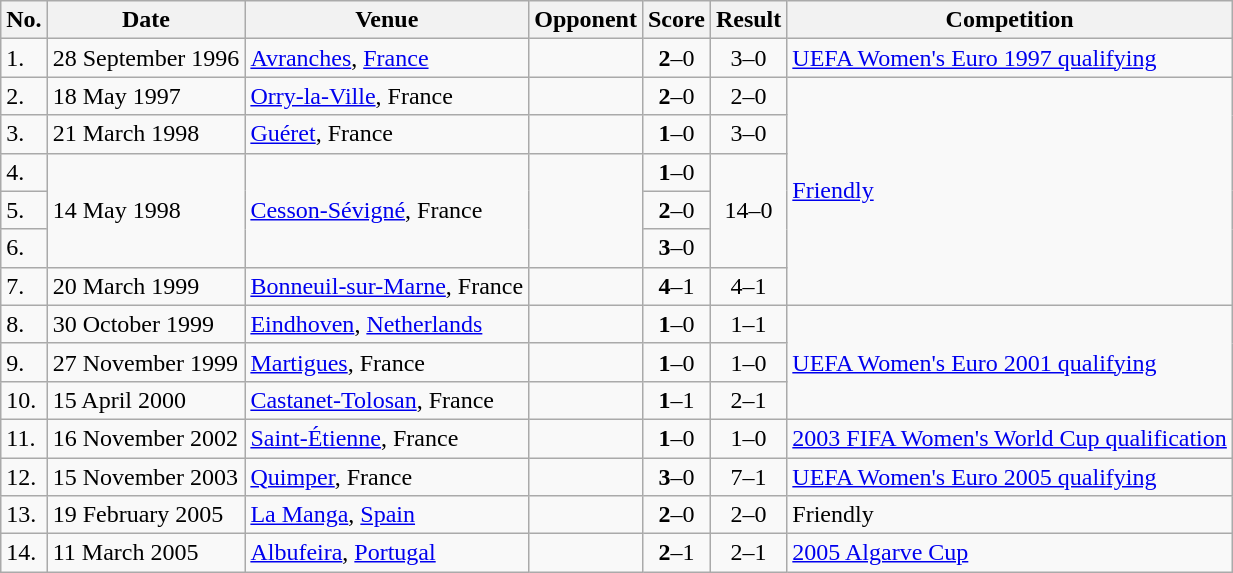<table class="wikitable">
<tr>
<th>No.</th>
<th>Date</th>
<th>Venue</th>
<th>Opponent</th>
<th>Score</th>
<th>Result</th>
<th>Competition</th>
</tr>
<tr>
<td>1.</td>
<td>28 September 1996</td>
<td><a href='#'>Avranches</a>, <a href='#'>France</a></td>
<td></td>
<td align=center><strong>2</strong>–0</td>
<td align=center>3–0</td>
<td><a href='#'>UEFA Women's Euro 1997 qualifying</a></td>
</tr>
<tr>
<td>2.</td>
<td>18 May 1997</td>
<td><a href='#'>Orry-la-Ville</a>, France</td>
<td></td>
<td align=center><strong>2</strong>–0</td>
<td align=center>2–0</td>
<td rowspan=6><a href='#'>Friendly</a></td>
</tr>
<tr>
<td>3.</td>
<td>21 March 1998</td>
<td><a href='#'>Guéret</a>, France</td>
<td></td>
<td align=center><strong>1</strong>–0</td>
<td align=center>3–0</td>
</tr>
<tr>
<td>4.</td>
<td rowspan=3>14 May 1998</td>
<td rowspan=3><a href='#'>Cesson-Sévigné</a>, France</td>
<td rowspan=3></td>
<td align=center><strong>1</strong>–0</td>
<td rowspan=3 align=center>14–0</td>
</tr>
<tr>
<td>5.</td>
<td align=center><strong>2</strong>–0</td>
</tr>
<tr>
<td>6.</td>
<td align=center><strong>3</strong>–0</td>
</tr>
<tr>
<td>7.</td>
<td>20 March 1999</td>
<td><a href='#'>Bonneuil-sur-Marne</a>, France</td>
<td></td>
<td align=center><strong>4</strong>–1</td>
<td align=center>4–1</td>
</tr>
<tr>
<td>8.</td>
<td>30 October 1999</td>
<td><a href='#'>Eindhoven</a>, <a href='#'>Netherlands</a></td>
<td></td>
<td align=center><strong>1</strong>–0</td>
<td align=center>1–1</td>
<td rowspan=3><a href='#'>UEFA Women's Euro 2001 qualifying</a></td>
</tr>
<tr>
<td>9.</td>
<td>27 November 1999</td>
<td><a href='#'>Martigues</a>, France</td>
<td></td>
<td align=center><strong>1</strong>–0</td>
<td align=center>1–0</td>
</tr>
<tr>
<td>10.</td>
<td>15 April 2000</td>
<td><a href='#'>Castanet-Tolosan</a>, France</td>
<td></td>
<td align=center><strong>1</strong>–1</td>
<td align=center>2–1</td>
</tr>
<tr>
<td>11.</td>
<td>16 November 2002</td>
<td><a href='#'>Saint-Étienne</a>, France</td>
<td></td>
<td align=center><strong>1</strong>–0</td>
<td align=center>1–0</td>
<td><a href='#'>2003 FIFA Women's World Cup qualification</a></td>
</tr>
<tr>
<td>12.</td>
<td>15 November 2003</td>
<td><a href='#'>Quimper</a>, France</td>
<td></td>
<td align=center><strong>3</strong>–0</td>
<td align=center>7–1</td>
<td><a href='#'>UEFA Women's Euro 2005 qualifying</a></td>
</tr>
<tr>
<td>13.</td>
<td>19 February 2005</td>
<td><a href='#'>La Manga</a>, <a href='#'>Spain</a></td>
<td></td>
<td align=center><strong>2</strong>–0</td>
<td align=center>2–0</td>
<td>Friendly</td>
</tr>
<tr>
<td>14.</td>
<td>11 March 2005</td>
<td><a href='#'>Albufeira</a>, <a href='#'>Portugal</a></td>
<td></td>
<td align=center><strong>2</strong>–1</td>
<td align=center>2–1</td>
<td><a href='#'>2005 Algarve Cup</a></td>
</tr>
</table>
